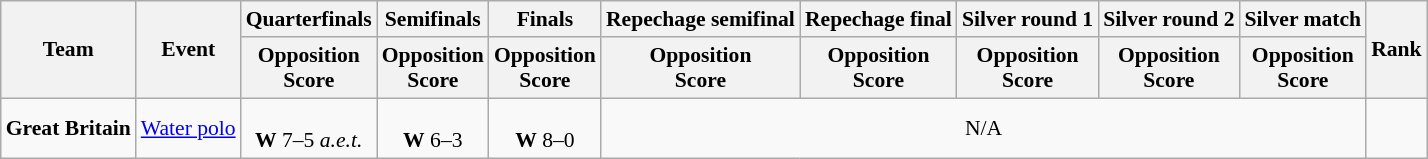<table class=wikitable style="font-size:90%">
<tr>
<th rowspan="2">Team</th>
<th rowspan="2">Event</th>
<th>Quarterfinals</th>
<th>Semifinals</th>
<th>Finals</th>
<th>Repechage semifinal</th>
<th>Repechage final</th>
<th>Silver round 1</th>
<th>Silver round 2</th>
<th>Silver match</th>
<th rowspan=2>Rank</th>
</tr>
<tr>
<th>Opposition<br>Score</th>
<th>Opposition<br>Score</th>
<th>Opposition<br>Score</th>
<th>Opposition<br>Score</th>
<th>Opposition<br>Score</th>
<th>Opposition<br>Score</th>
<th>Opposition<br>Score</th>
<th>Opposition<br>Score</th>
</tr>
<tr>
<td><strong>Great Britain</strong></td>
<td><a href='#'>Water polo</a></td>
<td align=center> <br> <strong>W</strong> 7–5 <em>a.e.t.</em></td>
<td align=center> <br> <strong>W</strong> 6–3</td>
<td align=center> <br> <strong>W</strong> 8–0</td>
<td align=center colspan=5>N/A</td>
<td align=center></td>
</tr>
</table>
